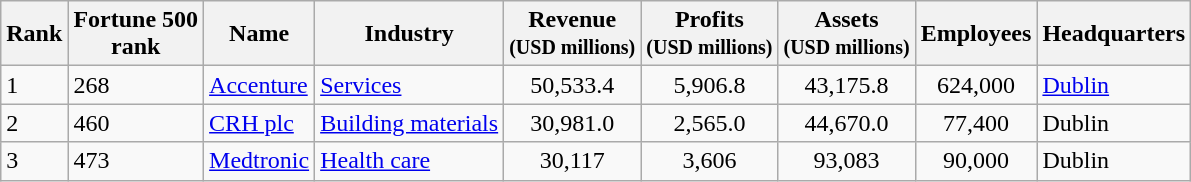<table class="wikitable sortable">
<tr>
<th>Rank</th>
<th>Fortune 500<br>rank</th>
<th>Name</th>
<th>Industry</th>
<th>Revenue<br><small>(USD millions)</small></th>
<th>Profits<br><small>(USD millions)</small></th>
<th>Assets<br><small>(USD millions)</small></th>
<th>Employees</th>
<th>Headquarters</th>
</tr>
<tr>
<td>1</td>
<td>268</td>
<td><a href='#'>Accenture</a></td>
<td><a href='#'>Services</a></td>
<td style="text-align:center;">50,533.4</td>
<td style="text-align:center;">5,906.8</td>
<td style="text-align:center;">43,175.8</td>
<td style="text-align:center;">624,000</td>
<td><a href='#'>Dublin</a></td>
</tr>
<tr>
<td>2</td>
<td>460</td>
<td><a href='#'>CRH plc</a></td>
<td><a href='#'>Building materials</a></td>
<td style="text-align:center;">30,981.0</td>
<td style="text-align:center;">2,565.0</td>
<td style="text-align:center;">44,670.0</td>
<td style="text-align:center;">77,400</td>
<td>Dublin</td>
</tr>
<tr>
<td>3</td>
<td>473</td>
<td><a href='#'>Medtronic</a></td>
<td><a href='#'>Health care</a></td>
<td style="text-align:center;">30,117</td>
<td style="text-align:center;">3,606</td>
<td style="text-align:center;">93,083</td>
<td style="text-align:center;">90,000</td>
<td>Dublin</td>
</tr>
</table>
